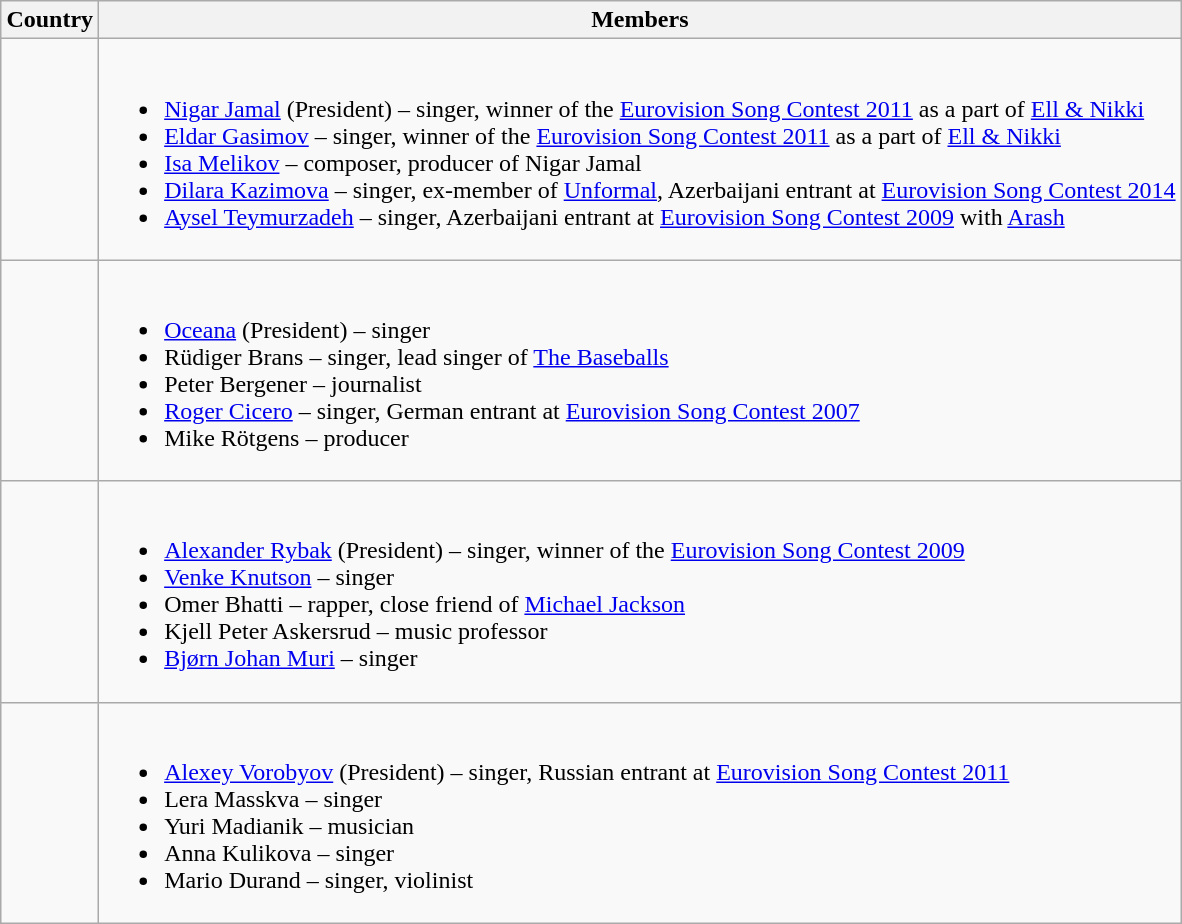<table class="wikitable mw-collapsible collapsible" style="margin: 1em auto 1em auto">
<tr>
<th>Country</th>
<th>Members</th>
</tr>
<tr>
<td></td>
<td><br><ul><li><a href='#'>Nigar Jamal</a> (President) – singer, winner of the <a href='#'>Eurovision Song Contest 2011</a> as a part of <a href='#'>Ell & Nikki</a></li><li><a href='#'>Eldar Gasimov</a> – singer, winner of the <a href='#'>Eurovision Song Contest 2011</a> as a part of <a href='#'>Ell & Nikki</a></li><li><a href='#'>Isa Melikov</a> – composer, producer of Nigar Jamal</li><li><a href='#'>Dilara Kazimova</a> – singer, ex-member of <a href='#'>Unformal</a>, Azerbaijani entrant at <a href='#'>Eurovision Song Contest 2014</a></li><li><a href='#'>Aysel Teymurzadeh</a> – singer, Azerbaijani entrant at <a href='#'>Eurovision Song Contest 2009</a> with <a href='#'>Arash</a></li></ul></td>
</tr>
<tr>
<td></td>
<td><br><ul><li><a href='#'>Oceana</a> (President) – singer</li><li>Rüdiger Brans – singer, lead singer of <a href='#'>The Baseballs</a></li><li>Peter Bergener – journalist</li><li><a href='#'>Roger Cicero</a> – singer, German entrant at <a href='#'>Eurovision Song Contest 2007</a></li><li>Mike Rötgens – producer</li></ul></td>
</tr>
<tr>
<td></td>
<td><br><ul><li><a href='#'>Alexander Rybak</a> (President) – singer, winner of the <a href='#'>Eurovision Song Contest 2009</a></li><li><a href='#'>Venke Knutson</a> – singer</li><li>Omer Bhatti – rapper, close friend of <a href='#'>Michael Jackson</a></li><li>Kjell Peter Askersrud – music professor</li><li><a href='#'>Bjørn Johan Muri</a> – singer</li></ul></td>
</tr>
<tr>
<td></td>
<td><br><ul><li><a href='#'>Alexey Vorobyov</a> (President) – singer, Russian entrant at <a href='#'>Eurovision Song Contest 2011</a></li><li>Lera Masskva – singer</li><li>Yuri Madianik – musician</li><li>Anna Kulikova – singer</li><li>Mario Durand – singer, violinist</li></ul></td>
</tr>
</table>
